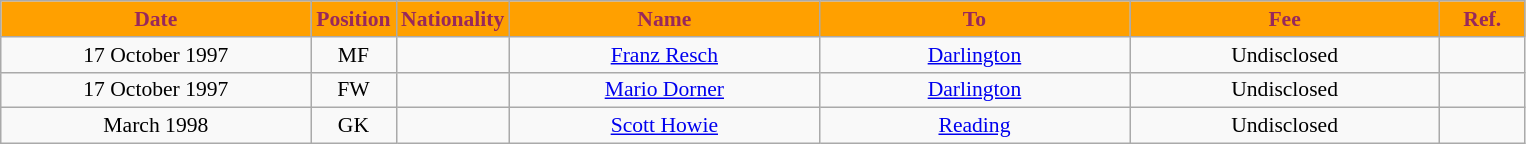<table class="wikitable"  style="text-align:center; font-size:90%; ">
<tr>
<th style="background:#ffa000; color:#98285c; width:200px;">Date</th>
<th style="background:#ffa000; color:#98285c; width:50px;">Position</th>
<th style="background:#ffa000; color:#98285c; width:50px;">Nationality</th>
<th style="background:#ffa000; color:#98285c; width:200px;">Name</th>
<th style="background:#ffa000; color:#98285c; width:200px;">To</th>
<th style="background:#ffa000; color:#98285c; width:200px;">Fee</th>
<th style="background:#ffa000; color:#98285c; width:50px;">Ref.</th>
</tr>
<tr>
<td>17 October 1997</td>
<td>MF</td>
<td></td>
<td><a href='#'>Franz Resch</a></td>
<td><a href='#'>Darlington</a></td>
<td>Undisclosed</td>
<td></td>
</tr>
<tr>
<td>17 October 1997</td>
<td>FW</td>
<td></td>
<td><a href='#'>Mario Dorner</a></td>
<td><a href='#'>Darlington</a></td>
<td>Undisclosed</td>
<td></td>
</tr>
<tr>
<td>March 1998</td>
<td>GK</td>
<td></td>
<td><a href='#'>Scott Howie</a></td>
<td><a href='#'>Reading</a></td>
<td>Undisclosed</td>
<td></td>
</tr>
</table>
